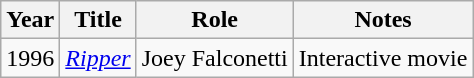<table class = "wikitable sortable">
<tr>
<th>Year</th>
<th>Title</th>
<th>Role</th>
<th class = "unsortable">Notes</th>
</tr>
<tr>
<td>1996</td>
<td><em><a href='#'>Ripper</a></em></td>
<td>Joey Falconetti</td>
<td>Interactive movie</td>
</tr>
</table>
